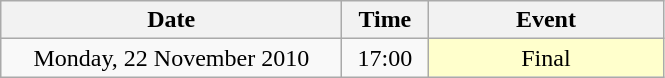<table class = "wikitable" style="text-align:center;">
<tr>
<th width=220>Date</th>
<th width=50>Time</th>
<th width=150>Event</th>
</tr>
<tr>
<td>Monday, 22 November 2010</td>
<td>17:00</td>
<td bgcolor=ffffcc>Final</td>
</tr>
</table>
